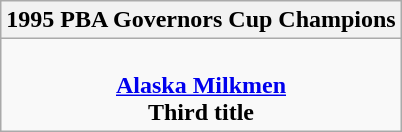<table class=wikitable style="text-align:center; margin:auto">
<tr>
<th>1995 PBA Governors Cup Champions</th>
</tr>
<tr>
<td><br> <strong><a href='#'>Alaska Milkmen</a></strong> <br> <strong>Third title</strong></td>
</tr>
</table>
